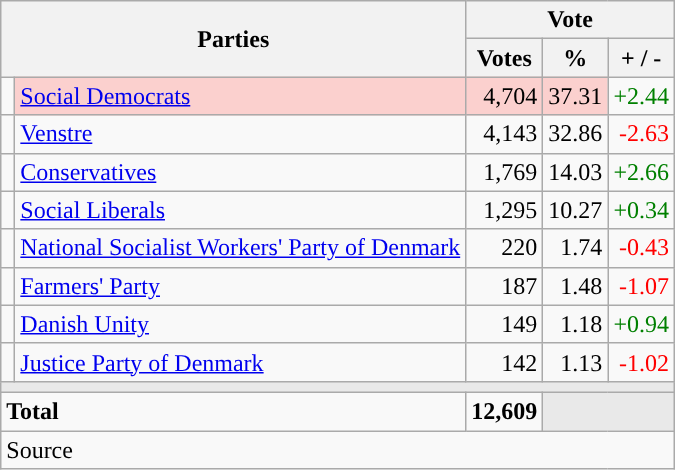<table class="wikitable" style="text-align:right;">
<tr>
<th style="text-align:centre;" rowspan="2" colspan="2" width="225">Parties</th>
<th colspan="3">Vote</th>
</tr>
<tr>
<th width="15">Votes</th>
<th width="15">%</th>
<th width="15">+ / -</th>
</tr>
<tr>
<td width="2" style="color:inherit;background:"></td>
<td bgcolor=#fbd0ce  align="left"><a href='#'>Social Democrats</a></td>
<td bgcolor=#fbd0ce>4,704</td>
<td bgcolor=#fbd0ce>37.31</td>
<td style=color:green;>+2.44</td>
</tr>
<tr>
<td width="2" style="color:inherit;background:"></td>
<td align="left"><a href='#'>Venstre</a></td>
<td>4,143</td>
<td>32.86</td>
<td style=color:red;>-2.63</td>
</tr>
<tr>
<td width="2" style="color:inherit;background:"></td>
<td align="left"><a href='#'>Conservatives</a></td>
<td>1,769</td>
<td>14.03</td>
<td style=color:green;>+2.66</td>
</tr>
<tr>
<td width="2" style="color:inherit;background:"></td>
<td align="left"><a href='#'>Social Liberals</a></td>
<td>1,295</td>
<td>10.27</td>
<td style=color:green;>+0.34</td>
</tr>
<tr>
<td width="2" style="color:inherit;background:"></td>
<td align="left"><a href='#'>National Socialist Workers' Party of Denmark</a></td>
<td>220</td>
<td>1.74</td>
<td style=color:red;>-0.43</td>
</tr>
<tr>
<td width="2" style="color:inherit;background:"></td>
<td align="left"><a href='#'>Farmers' Party</a></td>
<td>187</td>
<td>1.48</td>
<td style=color:red;>-1.07</td>
</tr>
<tr>
<td width="2" style="color:inherit;background:"></td>
<td align="left"><a href='#'>Danish Unity</a></td>
<td>149</td>
<td>1.18</td>
<td style=color:green;>+0.94</td>
</tr>
<tr>
<td width="2" style="color:inherit;background:"></td>
<td align="left"><a href='#'>Justice Party of Denmark</a></td>
<td>142</td>
<td>1.13</td>
<td style=color:red;>-1.02</td>
</tr>
<tr>
<td colspan="7" bgcolor="#E9E9E9"></td>
</tr>
<tr>
<td align="left" colspan="2"><strong>Total</strong></td>
<td><strong>12,609</strong></td>
<td bgcolor="#E9E9E9" colspan="2"></td>
</tr>
<tr>
<td align="left" colspan="6">Source</td>
</tr>
</table>
